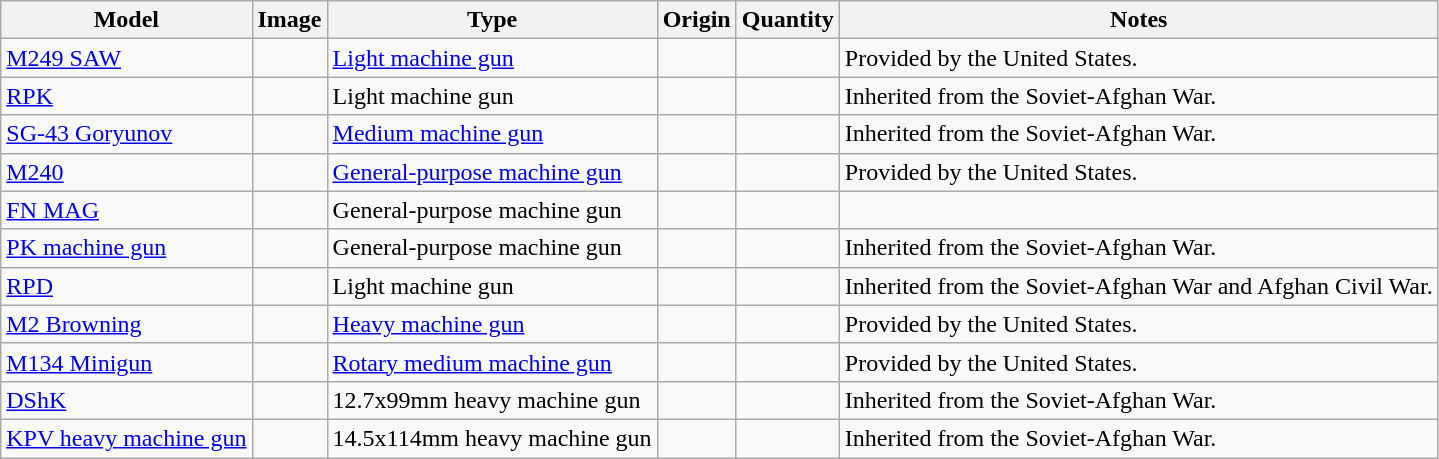<table class="wikitable">
<tr>
<th>Model</th>
<th>Image</th>
<th>Type</th>
<th>Origin</th>
<th>Quantity</th>
<th>Notes</th>
</tr>
<tr>
<td><a href='#'>M249 SAW</a></td>
<td></td>
<td><a href='#'>Light machine gun</a></td>
<td><br></td>
<td></td>
<td>Provided by the United States.</td>
</tr>
<tr>
<td><a href='#'>RPK</a></td>
<td></td>
<td>Light machine gun</td>
<td></td>
<td></td>
<td>Inherited from the Soviet-Afghan War.</td>
</tr>
<tr>
<td><a href='#'>SG-43 Goryunov</a></td>
<td></td>
<td><a href='#'>Medium machine gun</a></td>
<td></td>
<td></td>
<td>Inherited from the Soviet-Afghan War.</td>
</tr>
<tr>
<td><a href='#'>M240</a></td>
<td></td>
<td><a href='#'>General-purpose machine gun</a></td>
<td><br></td>
<td></td>
<td>Provided by the United States.</td>
</tr>
<tr>
<td><a href='#'>FN MAG</a></td>
<td></td>
<td>General-purpose machine gun</td>
<td></td>
<td></td>
<td></td>
</tr>
<tr>
<td><a href='#'>PK machine gun</a></td>
<td></td>
<td>General-purpose machine gun</td>
<td></td>
<td></td>
<td>Inherited from the Soviet-Afghan War.</td>
</tr>
<tr>
<td><a href='#'>RPD</a></td>
<td></td>
<td>Light machine gun</td>
<td></td>
<td></td>
<td>Inherited from the Soviet-Afghan War and Afghan Civil War.</td>
</tr>
<tr>
<td><a href='#'>M2 Browning</a></td>
<td></td>
<td><a href='#'>Heavy machine gun</a></td>
<td></td>
<td></td>
<td>Provided by the United States.</td>
</tr>
<tr>
<td><a href='#'>M134 Minigun</a></td>
<td></td>
<td><a href='#'>Rotary medium machine gun</a></td>
<td></td>
<td></td>
<td>Provided by the United States.</td>
</tr>
<tr>
<td><a href='#'>DShK</a></td>
<td></td>
<td>12.7x99mm heavy machine gun</td>
<td></td>
<td></td>
<td>Inherited from the Soviet-Afghan War.</td>
</tr>
<tr>
<td><a href='#'>KPV heavy machine gun</a></td>
<td></td>
<td>14.5x114mm heavy machine gun</td>
<td></td>
<td></td>
<td>Inherited from the Soviet-Afghan War.</td>
</tr>
</table>
